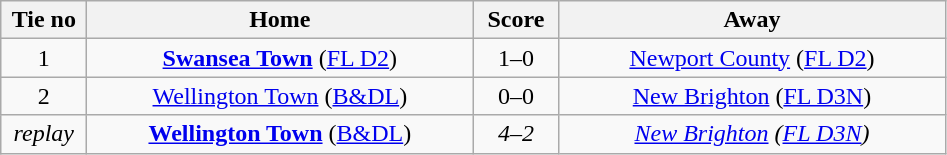<table class="wikitable" style="text-align:center">
<tr>
<th width=50>Tie no</th>
<th width=250>Home</th>
<th width=50>Score</th>
<th width=250>Away</th>
</tr>
<tr>
<td>1</td>
<td><strong><a href='#'>Swansea Town</a></strong> (<a href='#'>FL D2</a>)</td>
<td>1–0</td>
<td><a href='#'>Newport County</a> (<a href='#'>FL D2</a>)</td>
</tr>
<tr>
<td>2</td>
<td><a href='#'>Wellington Town</a> (<a href='#'>B&DL</a>)</td>
<td>0–0</td>
<td><a href='#'>New Brighton</a> (<a href='#'>FL D3N</a>)</td>
</tr>
<tr>
<td><em>replay</em></td>
<td><strong><a href='#'>Wellington Town</a></strong> (<a href='#'>B&DL</a>)</td>
<td><em>4–2</em></td>
<td><em><a href='#'>New Brighton</a> (<a href='#'>FL D3N</a>)</em></td>
</tr>
</table>
